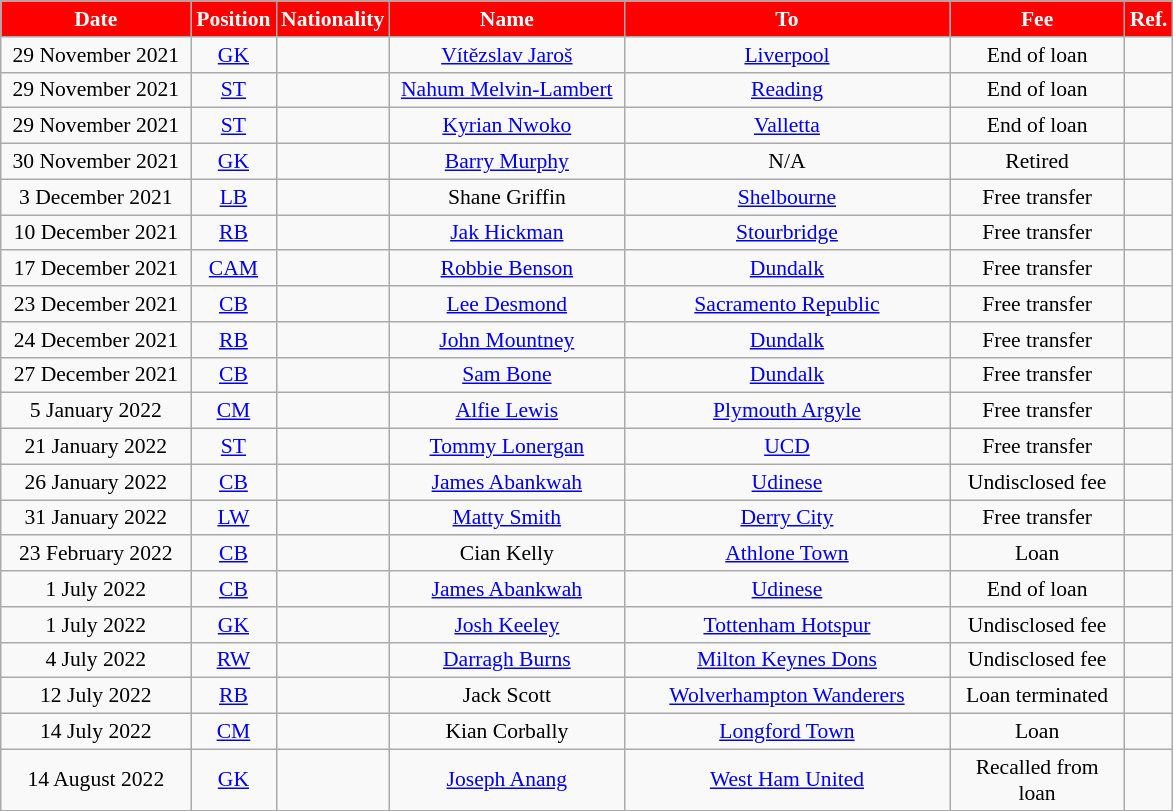<table class="wikitable"  style="text-align:center; font-size:90%; ">
<tr>
<th style="background:red; color:#FFFFFF; width:120px;">Date</th>
<th style="background:red; color:#FFFFFF; width:50px;">Position</th>
<th style="background:red; color:#FFFFFF; width:50px;">Nationality</th>
<th style="background:red; color:#FFFFFF; width:150px;">Name</th>
<th style="background:red; color:#FFFFFF; width:210px;">To</th>
<th style="background:red; color:#FFFFFF; width:110px;">Fee</th>
<th style="background:red; color:#FFFFFF; width:25px;">Ref.</th>
</tr>
<tr>
<td>29 November 2021</td>
<td><a href='#'>GK</a></td>
<td></td>
<td><a href='#'>Vítězslav Jaroš</a></td>
<td> <a href='#'>Liverpool</a></td>
<td>End of loan</td>
<td> </td>
</tr>
<tr>
<td>29 November 2021</td>
<td><a href='#'>ST</a></td>
<td></td>
<td><a href='#'>Nahum Melvin-Lambert</a></td>
<td> <a href='#'>Reading</a></td>
<td>End of loan</td>
<td></td>
</tr>
<tr>
<td>29 November 2021</td>
<td><a href='#'>ST</a></td>
<td></td>
<td><a href='#'>Kyrian Nwoko</a></td>
<td> <a href='#'>Valletta</a></td>
<td>End of loan</td>
<td></td>
</tr>
<tr>
<td>30 November 2021</td>
<td><a href='#'>GK</a></td>
<td></td>
<td><a href='#'>Barry Murphy</a></td>
<td>N/A</td>
<td>Retired</td>
<td> </td>
</tr>
<tr>
<td>3 December 2021</td>
<td><a href='#'>LB</a></td>
<td></td>
<td>Shane Griffin</td>
<td> <a href='#'>Shelbourne</a></td>
<td>Free transfer</td>
<td></td>
</tr>
<tr>
<td>10 December 2021</td>
<td><a href='#'>RB</a></td>
<td></td>
<td><a href='#'>Jak Hickman</a></td>
<td> <a href='#'>Stourbridge</a></td>
<td>Free transfer</td>
<td></td>
</tr>
<tr>
<td>17 December 2021</td>
<td><a href='#'>CAM</a></td>
<td></td>
<td><a href='#'>Robbie Benson</a></td>
<td> <a href='#'>Dundalk</a></td>
<td>Free transfer</td>
<td></td>
</tr>
<tr>
<td>23 December 2021</td>
<td><a href='#'>CB</a></td>
<td></td>
<td><a href='#'>Lee Desmond</a></td>
<td> <a href='#'>Sacramento Republic</a></td>
<td>Free transfer</td>
<td></td>
</tr>
<tr>
<td>24 December 2021</td>
<td><a href='#'>RB</a></td>
<td></td>
<td><a href='#'>John Mountney</a></td>
<td> <a href='#'>Dundalk</a></td>
<td>Free transfer</td>
<td></td>
</tr>
<tr>
<td>27 December 2021</td>
<td><a href='#'>CB</a></td>
<td></td>
<td><a href='#'>Sam Bone</a></td>
<td> <a href='#'>Dundalk</a></td>
<td>Free transfer</td>
<td></td>
</tr>
<tr>
<td>5 January 2022</td>
<td><a href='#'>CM</a></td>
<td></td>
<td><a href='#'>Alfie Lewis</a></td>
<td> <a href='#'>Plymouth Argyle</a></td>
<td>Free transfer</td>
<td> </td>
</tr>
<tr>
<td>21 January 2022</td>
<td><a href='#'>ST</a></td>
<td></td>
<td><a href='#'>Tommy Lonergan</a></td>
<td> <a href='#'>UCD</a></td>
<td>Free transfer</td>
<td></td>
</tr>
<tr>
<td>26 January 2022</td>
<td><a href='#'>CB</a></td>
<td></td>
<td><a href='#'>James Abankwah</a></td>
<td> <a href='#'>Udinese</a></td>
<td>Undisclosed fee</td>
<td></td>
</tr>
<tr>
<td>31 January 2022</td>
<td><a href='#'>LW</a></td>
<td></td>
<td><a href='#'>Matty Smith</a></td>
<td> <a href='#'>Derry City</a></td>
<td>Free transfer</td>
<td> </td>
</tr>
<tr>
<td>23 February 2022</td>
<td><a href='#'>CB</a></td>
<td></td>
<td>Cian Kelly</td>
<td> <a href='#'>Athlone Town</a></td>
<td>Loan</td>
<td></td>
</tr>
<tr>
<td>1 July 2022</td>
<td><a href='#'>CB</a></td>
<td></td>
<td><a href='#'>James Abankwah</a></td>
<td> <a href='#'>Udinese</a></td>
<td>End of loan</td>
<td></td>
</tr>
<tr>
<td>1 July 2022</td>
<td><a href='#'>GK</a></td>
<td></td>
<td><a href='#'>Josh Keeley</a></td>
<td> <a href='#'>Tottenham Hotspur</a></td>
<td>Undisclosed fee</td>
<td> </td>
</tr>
<tr>
<td>4 July 2022</td>
<td><a href='#'>RW</a></td>
<td></td>
<td><a href='#'>Darragh Burns</a></td>
<td> <a href='#'>Milton Keynes Dons</a></td>
<td>Undisclosed fee</td>
<td> </td>
</tr>
<tr>
<td>12 July 2022</td>
<td><a href='#'>RB</a></td>
<td></td>
<td>Jack Scott</td>
<td> <a href='#'>Wolverhampton Wanderers</a></td>
<td>Loan terminated</td>
<td></td>
</tr>
<tr>
<td>14 July 2022</td>
<td><a href='#'>CM</a></td>
<td></td>
<td>Kian Corbally</td>
<td> <a href='#'>Longford Town</a></td>
<td>Loan</td>
<td></td>
</tr>
<tr>
<td>14 August 2022</td>
<td><a href='#'>GK</a></td>
<td></td>
<td><a href='#'>Joseph Anang</a></td>
<td> <a href='#'>West Ham United</a></td>
<td>Recalled from loan</td>
<td></td>
</tr>
</table>
